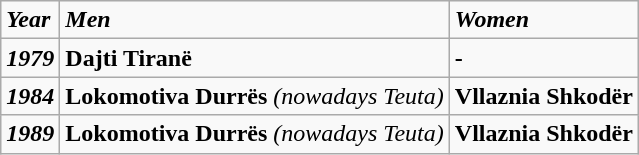<table class="wikitable">
<tr>
<td><strong><em>Year</em></strong></td>
<td><strong><em>Men</em></strong></td>
<td><strong><em>Women</em></strong></td>
</tr>
<tr>
<td><strong><em>1979</em></strong></td>
<td><strong>Dajti Tiranë</strong></td>
<td><strong>-</strong></td>
</tr>
<tr>
<td><strong><em>1984</em></strong></td>
<td><strong>Lokomotiva Durrës</strong> <em>(nowadays Teuta)</em></td>
<td><strong>Vllaznia Shkodër</strong></td>
</tr>
<tr>
<td><strong><em>1989</em></strong></td>
<td><strong>Lokomotiva Durrës</strong> <em>(nowadays Teuta)</em></td>
<td><strong>Vllaznia Shkodër</strong></td>
</tr>
</table>
